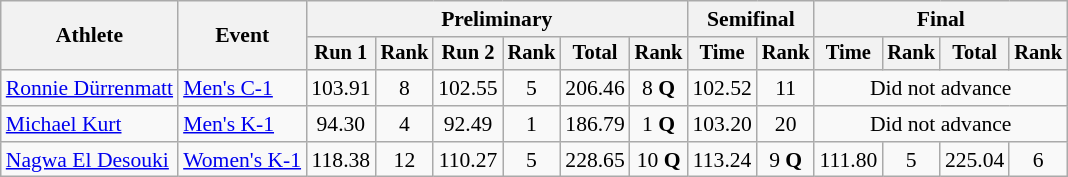<table class="wikitable" style="font-size:90%">
<tr>
<th rowspan="2">Athlete</th>
<th rowspan="2">Event</th>
<th colspan="6">Preliminary</th>
<th colspan="2">Semifinal</th>
<th colspan="4">Final</th>
</tr>
<tr style="font-size:95%">
<th>Run 1</th>
<th>Rank</th>
<th>Run 2</th>
<th>Rank</th>
<th>Total</th>
<th>Rank</th>
<th>Time</th>
<th>Rank</th>
<th>Time</th>
<th>Rank</th>
<th>Total</th>
<th>Rank</th>
</tr>
<tr align=center>
<td align=left><a href='#'>Ronnie Dürrenmatt</a></td>
<td align=left><a href='#'>Men's C-1</a></td>
<td>103.91</td>
<td>8</td>
<td>102.55</td>
<td>5</td>
<td>206.46</td>
<td>8 <strong>Q</strong></td>
<td>102.52</td>
<td>11</td>
<td colspan=4>Did not advance</td>
</tr>
<tr align=center>
<td align=left><a href='#'>Michael Kurt</a></td>
<td align=left><a href='#'>Men's K-1</a></td>
<td>94.30</td>
<td>4</td>
<td>92.49</td>
<td>1</td>
<td>186.79</td>
<td>1 <strong>Q</strong></td>
<td>103.20</td>
<td>20</td>
<td colspan=4>Did not advance</td>
</tr>
<tr align=center>
<td align=left><a href='#'>Nagwa El Desouki</a></td>
<td align=left><a href='#'>Women's K-1</a></td>
<td>118.38</td>
<td>12</td>
<td>110.27</td>
<td>5</td>
<td>228.65</td>
<td>10 <strong>Q</strong></td>
<td>113.24</td>
<td>9 <strong>Q</strong></td>
<td>111.80</td>
<td>5</td>
<td>225.04</td>
<td>6</td>
</tr>
</table>
